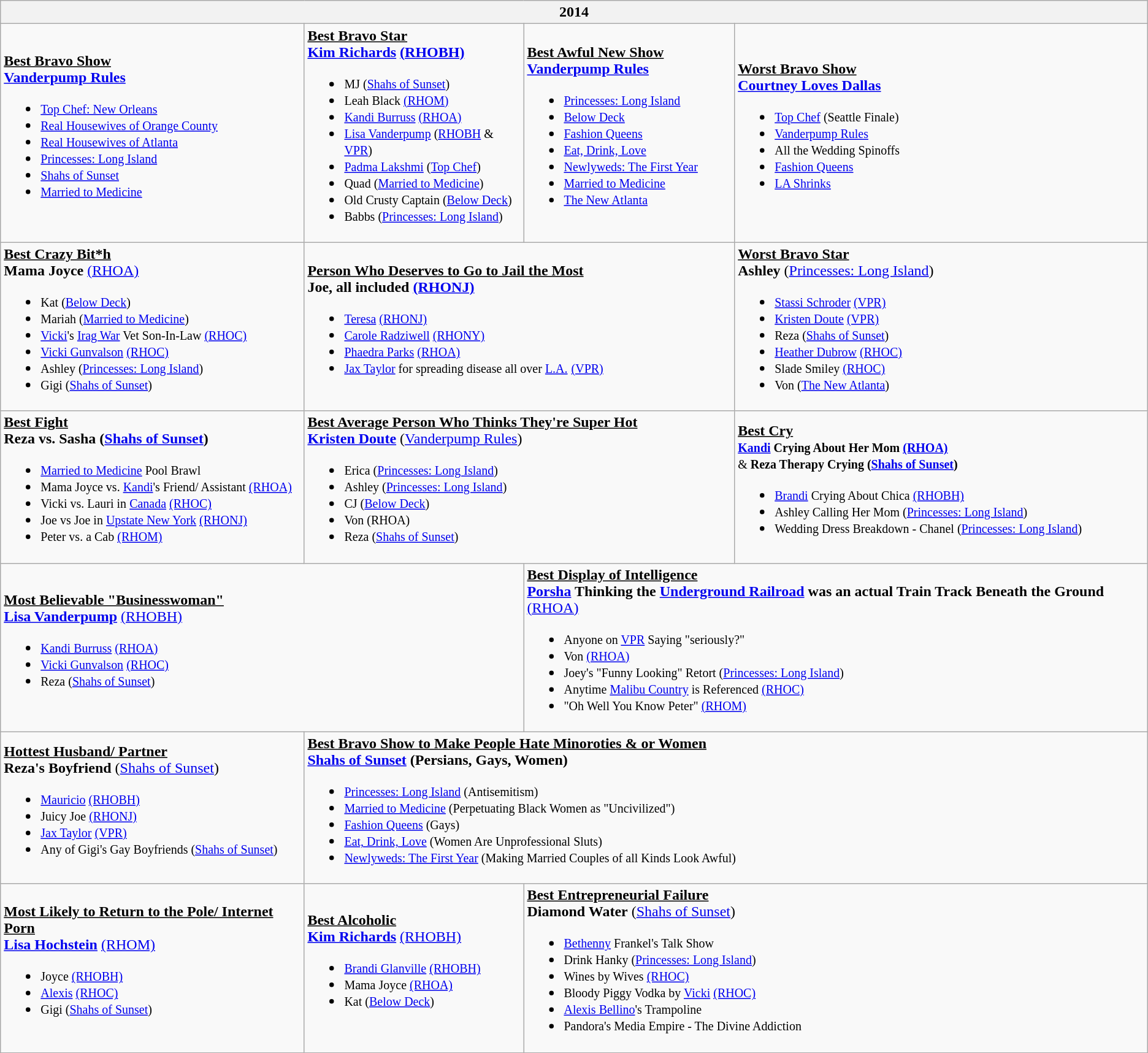<table class="wikitable mw-collapsible mw-collapsed">
<tr>
<th colspan="4">2014</th>
</tr>
<tr>
<td><strong><u>Best Bravo Show</u></strong><br><strong><a href='#'>Vanderpump Rules</a></strong><ul><li><a href='#'><small>Top Chef: New Orleans</small></a></li><li><a href='#'><small>Real Housewives of Orange County</small></a></li><li><a href='#'><small>Real Housewives of Atlanta</small></a></li><li><a href='#'><small>Princesses: Long Island</small></a></li><li><a href='#'><small>Shahs of Sunset</small></a></li><li><a href='#'><small>Married to Medicine</small></a></li></ul></td>
<td><strong><u>Best Bravo Star</u></strong><br><strong><a href='#'>Kim Richards</a> <a href='#'>(RHOBH)</a></strong><ul><li><small>MJ (<a href='#'>Shahs of Sunset</a>)</small></li><li><small>Leah Black <a href='#'>(RHOM)</a></small></li><li><small><a href='#'>Kandi Burruss</a> <a href='#'>(RHOA)</a></small></li><li><small><a href='#'>Lisa Vanderpump</a> (<a href='#'>RHOBH</a> & <a href='#'>VPR</a>)</small></li><li><small><a href='#'>Padma Lakshmi</a> (<a href='#'>Top Chef</a>)</small></li><li><small>Quad (<a href='#'>Married to Medicine</a>)</small></li><li><small>Old Crusty Captain (<a href='#'>Below Deck</a>)</small></li><li><small>Babbs (<a href='#'>Princesses: Long Island</a>)</small></li></ul></td>
<td><strong><u>Best Awful New Show</u></strong><br><strong><a href='#'>Vanderpump Rules</a></strong><ul><li><a href='#'><small>Princesses: Long Island</small></a></li><li><a href='#'><small>Below Deck</small></a></li><li><a href='#'><small>Fashion Queens</small></a></li><li><a href='#'><small>Eat, Drink, Love</small></a></li><li><a href='#'><small>Newlyweds: The First Year</small></a></li><li><small><a href='#'>Married to Medicine</a></small></li><li><a href='#'><small>The New Atlanta</small></a></li></ul></td>
<td><strong><u>Worst Bravo Show</u></strong><br><strong><a href='#'>Courtney Loves Dallas</a></strong><ul><li><small><a href='#'>Top Chef</a> (Seattle Finale)</small></li><li><a href='#'><small>Vanderpump Rules</small></a></li><li><small>All the Wedding Spinoffs</small></li><li><a href='#'><small>Fashion Queens</small></a></li><li><a href='#'><small>LA Shrinks</small></a></li></ul></td>
</tr>
<tr>
<td><strong><u>Best Crazy Bit*h</u></strong><br><strong>Mama Joyce</strong> <a href='#'>(RHOA)</a><ul><li><small>Kat (<a href='#'>Below Deck</a>)</small></li><li><small>Mariah (<a href='#'>Married to Medicine</a>)</small></li><li><small><a href='#'>Vicki</a>'s <a href='#'>Irag War</a> Vet Son-In-Law <a href='#'>(RHOC)</a></small></li><li><small><a href='#'>Vicki Gunvalson</a> <a href='#'>(RHOC)</a></small></li><li><small>Ashley (<a href='#'>Princesses: Long Island</a>)</small></li><li><small>Gigi (<a href='#'>Shahs of Sunset</a>)</small></li></ul></td>
<td colspan="2"><strong><u>Person Who Deserves to Go to Jail the Most</u></strong><br><strong>Joe, all included <a href='#'>(RHONJ)</a></strong><ul><li><small><a href='#'>Teresa</a> <a href='#'>(RHONJ)</a></small></li><li><small><a href='#'>Carole Radziwell</a> <a href='#'>(RHONY)</a></small></li><li><small><a href='#'>Phaedra Parks</a> <a href='#'>(RHOA)</a></small></li><li><small><a href='#'>Jax Taylor</a> for spreading disease all over <a href='#'>L.A.</a></small> <small><a href='#'>(VPR)</a></small></li></ul></td>
<td><strong><u>Worst Bravo Star</u></strong><br><strong>Ashley</strong> (<a href='#'>Princesses: Long Island</a>)<ul><li><small><a href='#'>Stassi Schroder</a> <a href='#'>(VPR)</a></small></li><li><small><a href='#'>Kristen Doute</a> <a href='#'>(VPR)</a></small></li><li><small>Reza (<a href='#'>Shahs of Sunset</a>)</small></li><li><small><a href='#'>Heather Dubrow</a> <a href='#'>(RHOC)</a></small></li><li><small>Slade Smiley <a href='#'>(RHOC)</a></small></li><li><small>Von (<a href='#'>The New Atlanta</a>)</small></li></ul></td>
</tr>
<tr>
<td><strong><u>Best Fight</u></strong><br><strong>Reza vs. Sasha (<a href='#'>Shahs of Sunset</a>)</strong><ul><li><small><a href='#'>Married to Medicine</a> Pool Brawl</small></li><li><small>Mama Joyce vs. <a href='#'>Kandi</a>'s Friend/ Assistant <a href='#'>(RHOA)</a></small></li><li><small>Vicki vs. Lauri in <a href='#'>Canada</a> <a href='#'>(RHOC)</a></small></li><li><small>Joe vs Joe in <a href='#'>Upstate New York</a> <a href='#'>(RHONJ)</a></small></li><li><small>Peter vs. a Cab <a href='#'>(RHOM)</a></small></li></ul></td>
<td colspan="2"><strong><u>Best Average Person Who Thinks They're Super Hot</u></strong><br><strong><a href='#'>Kristen Doute</a></strong> (<a href='#'>Vanderpump Rules</a>)<ul><li><small>Erica (<a href='#'>Princesses: Long Island</a>)</small></li><li><small>Ashley (<a href='#'>Princesses: Long Island</a>)</small></li><li><small>CJ (<a href='#'>Below Deck</a>)</small></li><li><small>Von (RHOA)</small></li><li><small>Reza (<a href='#'>Shahs of Sunset</a>)</small></li></ul></td>
<td><strong><u>Best Cry</u></strong><br><strong><small><a href='#'>Kandi</a> Crying About Her Mom <a href='#'>(RHOA)</a></small></strong><br><small>& <strong>Reza Therapy Crying (<a href='#'>Shahs of Sunset</a>)</strong></small><ul><li><small><a href='#'>Brandi</a> Crying About Chica <a href='#'>(RHOBH)</a></small></li><li><small>Ashley Calling Her Mom (<a href='#'>Princesses: Long Island</a>)</small></li><li><small>Wedding Dress Breakdown - Chanel (<a href='#'>Princesses: Long Island</a>)</small></li></ul></td>
</tr>
<tr>
<td colspan="2"><strong><u>Most Believable "Businesswoman"</u></strong><br><strong><a href='#'>Lisa Vanderpump</a></strong> <a href='#'>(RHOBH)</a><ul><li><small><a href='#'>Kandi Burruss</a> <a href='#'>(RHOA)</a></small></li><li><small><a href='#'>Vicki Gunvalson</a> <a href='#'>(RHOC)</a></small></li><li><small>Reza (<a href='#'>Shahs of Sunset</a>)</small></li></ul></td>
<td colspan="2"><strong><u>Best Display of Intelligence</u></strong><br><strong><a href='#'>Porsha</a> Thinking the <a href='#'>Underground Railroad</a> was an actual Train Track Beneath the Ground</strong> <a href='#'>(RHOA)</a><ul><li><small>Anyone on <a href='#'>VPR</a> Saying "seriously?"</small></li><li><small>Von <a href='#'>(RHOA)</a></small></li><li><small>Joey's "Funny Looking" Retort (<a href='#'>Princesses: Long Island</a>)</small></li><li><small>Anytime <a href='#'>Malibu Country</a> is Referenced <a href='#'>(RHOC)</a></small></li><li><small>"Oh Well You Know Peter" <a href='#'>(RHOM)</a></small></li></ul></td>
</tr>
<tr>
<td><strong><u>Hottest Husband/ Partner</u></strong><br><strong>Reza's Boyfriend</strong> (<a href='#'>Shahs of Sunset</a>)<ul><li><small><a href='#'>Mauricio</a> <a href='#'>(RHOBH)</a></small></li><li><small>Juicy Joe <a href='#'>(RHONJ)</a></small></li><li><small><a href='#'>Jax Taylor</a> <a href='#'>(VPR)</a></small></li><li><small>Any of Gigi's Gay Boyfriends (<a href='#'>Shahs of Sunset</a>)</small></li></ul></td>
<td colspan="3"><strong><u>Best Bravo Show to Make People Hate Minoroties & or Women</u></strong><br><strong><a href='#'>Shahs of Sunset</a></strong> <strong>(Persians, Gays, Women)</strong><ul><li><small><a href='#'>Princesses: Long Island</a> (Antisemitism)</small></li><li><small><a href='#'>Married to Medicine</a> (Perpetuating Black Women as "Uncivilized")</small></li><li><small><a href='#'>Fashion Queens</a> (Gays)</small></li><li><small><a href='#'>Eat, Drink, Love</a> (Women Are Unprofessional Sluts)</small></li><li><small><a href='#'>Newlyweds: The First Year</a> (Making Married Couples of all Kinds Look Awful)</small></li></ul></td>
</tr>
<tr>
<td><strong><u>Most Likely to Return to the Pole/ Internet Porn</u></strong><br><strong><a href='#'>Lisa Hochstein</a></strong> <a href='#'>(RHOM)</a><ul><li><small>Joyce <a href='#'>(RHOBH)</a></small></li><li><small><a href='#'>Alexis</a> <a href='#'>(RHOC)</a></small></li><li><small>Gigi (<a href='#'>Shahs of Sunset</a>)</small></li></ul></td>
<td><strong><u>Best Alcoholic</u></strong><br><strong><a href='#'>Kim Richards</a></strong> <a href='#'>(RHOBH)</a><ul><li><small><a href='#'>Brandi Glanville</a> <a href='#'>(RHOBH)</a></small></li><li><small>Mama Joyce <a href='#'>(RHOA)</a></small></li><li><small>Kat (<a href='#'>Below Deck</a>)</small></li></ul></td>
<td colspan="2"><strong><u>Best Entrepreneurial Failure</u></strong><br><strong>Diamond Water</strong> (<a href='#'>Shahs of Sunset</a>)<ul><li><small><a href='#'>Bethenny</a> Frankel's Talk Show</small></li><li><small>Drink Hanky (<a href='#'>Princesses: Long Island</a>)</small></li><li><small>Wines by Wives <a href='#'>(RHOC)</a></small></li><li><small>Bloody Piggy Vodka by <a href='#'>Vicki</a> <a href='#'>(RHOC)</a></small></li><li><small><a href='#'>Alexis Bellino</a>'s Trampoline</small></li><li><small>Pandora's Media Empire - The Divine Addiction</small></li></ul></td>
</tr>
</table>
